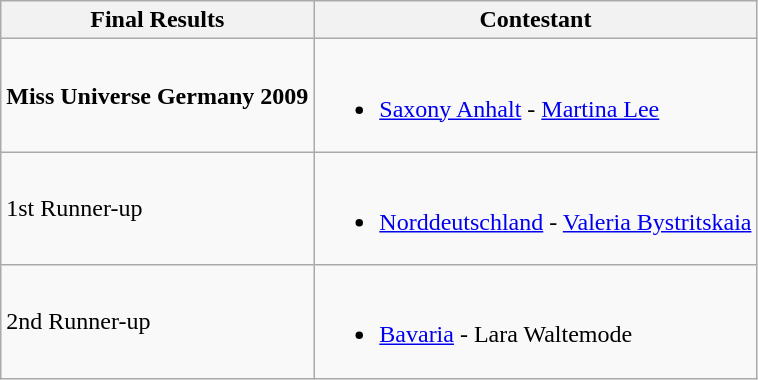<table class="wikitable" border="1">
<tr>
<th>Final Results</th>
<th>Contestant</th>
</tr>
<tr>
<td><strong>Miss Universe Germany 2009</strong></td>
<td><br><ul><li> <a href='#'>Saxony Anhalt</a> - <a href='#'>Martina Lee</a></li></ul></td>
</tr>
<tr>
<td>1st Runner-up</td>
<td><br><ul><li> <a href='#'>Norddeutschland</a> - <a href='#'>Valeria Bystritskaia</a></li></ul></td>
</tr>
<tr>
<td>2nd Runner-up</td>
<td><br><ul><li> <a href='#'>Bavaria</a> - Lara Waltemode</li></ul></td>
</tr>
</table>
